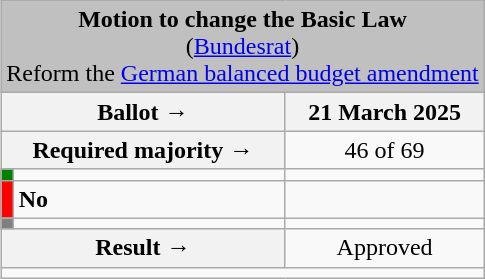<table class="wikitable" style="text-align:center; float: right">
<tr>
<td colspan="4" bgcolor="#C0C0C0" align="center"><strong>Motion to change the Basic Law</strong> <br> (<a href='#'>Bundesrat</a>) <br> Reform the <a href='#'>German balanced budget amendment</a></td>
</tr>
<tr>
<th colspan="2" style="width:150px;">Ballot →</th>
<th>21 March 2025</th>
</tr>
<tr>
<th colspan="2">Required majority →</th>
<td>46 of 69</td>
</tr>
<tr>
<th style="background:green;"></th>
<td style="text-align:left"></td>
<td></td>
</tr>
<tr>
<th style="width:1px; background:red;"></th>
<td style="text-align:left;"><strong>No</strong></td>
<td></td>
</tr>
<tr>
<th style="background:gray;"></th>
<td style="text-align:left;"></td>
<td></td>
</tr>
<tr>
<th colspan="2">Result →</th>
<td>Approved </td>
</tr>
<tr>
<td colspan="3"></td>
</tr>
</table>
